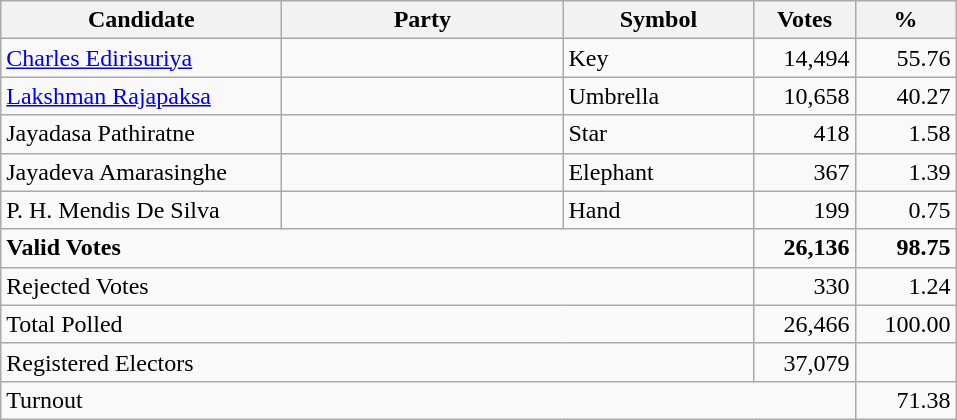<table class="wikitable" border="1" style="text-align:right;">
<tr>
<th align=left width="180">Candidate</th>
<th align=left width="180">Party</th>
<th align=left width="120">Symbol</th>
<th align=left width="60">Votes</th>
<th align=left width="60">%</th>
</tr>
<tr>
<td align=left><a href='#'>Charles Edirisuriya</a></td>
<td></td>
<td align=left>Key</td>
<td align=right>14,494</td>
<td>55.76</td>
</tr>
<tr>
<td align=left><a href='#'>Lakshman Rajapaksa</a></td>
<td></td>
<td align=left>Umbrella</td>
<td align=right>10,658</td>
<td>40.27</td>
</tr>
<tr>
<td align=left>Jayadasa Pathiratne</td>
<td></td>
<td align=left>Star</td>
<td align=right>418</td>
<td>1.58</td>
</tr>
<tr>
<td align=left>Jayadeva Amarasinghe</td>
<td></td>
<td align=left>Elephant</td>
<td align=right>367</td>
<td>1.39</td>
</tr>
<tr>
<td align=left>P. H. Mendis De Silva</td>
<td></td>
<td align=left>Hand</td>
<td align=right>199</td>
<td>0.75</td>
</tr>
<tr>
<td align=left colspan=3><strong>Valid Votes</strong></td>
<td align=right><strong>26,136</strong></td>
<td align=right><strong>98.75</strong></td>
</tr>
<tr>
<td align=left colspan=3>Rejected Votes</td>
<td align=right>330</td>
<td align=right>1.24</td>
</tr>
<tr>
<td align=left colspan=3>Total Polled</td>
<td align=right>26,466</td>
<td align=right>100.00</td>
</tr>
<tr>
<td align=left colspan=3>Registered Electors</td>
<td align=right>37,079</td>
<td></td>
</tr>
<tr>
<td align=left colspan=4>Turnout</td>
<td align=right>71.38</td>
</tr>
</table>
